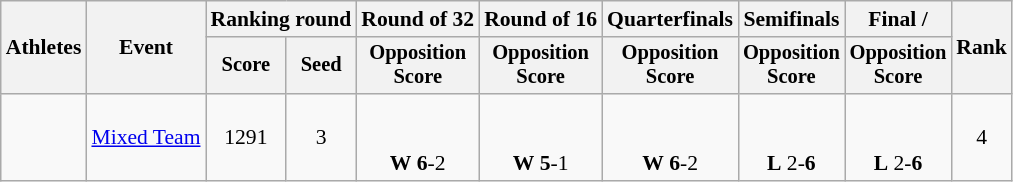<table class="wikitable" style="font-size:90%;">
<tr>
<th rowspan="2">Athletes</th>
<th rowspan="2">Event</th>
<th colspan="2">Ranking round</th>
<th>Round of 32</th>
<th>Round of 16</th>
<th>Quarterfinals</th>
<th>Semifinals</th>
<th>Final / </th>
<th rowspan=2>Rank</th>
</tr>
<tr style="font-size:95%">
<th>Score</th>
<th>Seed</th>
<th>Opposition<br>Score</th>
<th>Opposition<br>Score</th>
<th>Opposition<br>Score</th>
<th>Opposition<br>Score</th>
<th>Opposition<br>Score</th>
</tr>
<tr align=center>
<td align=left><br></td>
<td><a href='#'>Mixed Team</a></td>
<td>1291</td>
<td>3</td>
<td><small><br></small><br> <strong>W</strong> <strong>6</strong>-2</td>
<td><small><br></small><br> <strong>W</strong> <strong>5</strong>-1</td>
<td><small><br></small><br> <strong>W</strong> <strong>6</strong>-2</td>
<td><small><br></small><br> <strong>L</strong> 2-<strong>6</strong></td>
<td><small><br></small><br> <strong>L</strong> 2-<strong>6</strong></td>
<td>4</td>
</tr>
</table>
